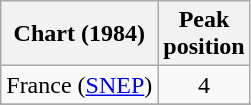<table class="wikitable sortable">
<tr>
<th>Chart (1984)</th>
<th>Peak<br>position</th>
</tr>
<tr>
<td>France (<a href='#'>SNEP</a>)</td>
<td align="center">4</td>
</tr>
<tr>
</tr>
</table>
